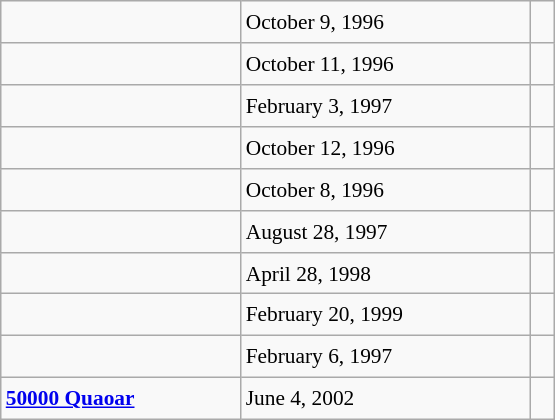<table class="wikitable" style="font-size: 89%; float: left; width: 26em; margin-right: 1em; height: 280px">
<tr>
<td><strong></strong></td>
<td>October 9, 1996</td>
<td> </td>
</tr>
<tr>
<td><strong></strong></td>
<td>October 11, 1996</td>
<td> </td>
</tr>
<tr>
<td></td>
<td>February 3, 1997</td>
<td> </td>
</tr>
<tr>
<td><strong></strong></td>
<td>October 12, 1996</td>
<td> </td>
</tr>
<tr>
<td><strong></strong></td>
<td>October 8, 1996</td>
<td> </td>
</tr>
<tr>
<td><strong></strong></td>
<td>August 28, 1997</td>
<td> </td>
</tr>
<tr>
<td><strong></strong></td>
<td>April 28, 1998</td>
<td> </td>
</tr>
<tr>
<td><strong></strong></td>
<td>February 20, 1999</td>
<td> </td>
</tr>
<tr>
<td><strong></strong></td>
<td>February 6, 1997</td>
<td> </td>
</tr>
<tr>
<td><strong><a href='#'>50000 Quaoar</a></strong></td>
<td>June 4, 2002</td>
<td> </td>
</tr>
</table>
